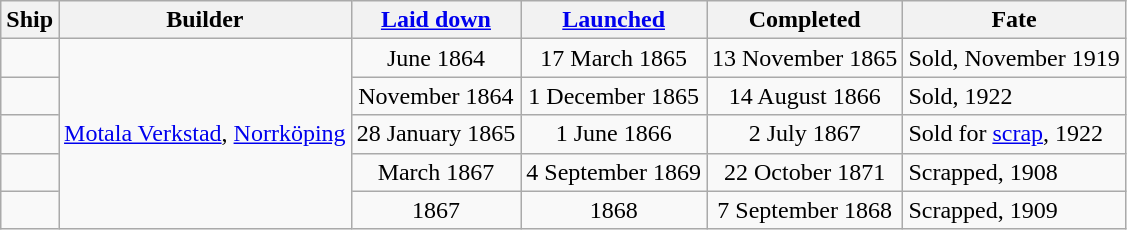<table class="wikitable plainrowheaders">
<tr>
<th scope="col">Ship</th>
<th scope="col">Builder</th>
<th scope="col"><a href='#'>Laid down</a></th>
<th scope="col"><a href='#'>Launched</a></th>
<th scope="col">Completed</th>
<th scope="col">Fate</th>
</tr>
<tr>
<td scope="row"></td>
<td rowspan=5><a href='#'>Motala Verkstad</a>, <a href='#'>Norrköping</a></td>
<td align=center>June 1864</td>
<td align=center>17 March 1865</td>
<td align=center>13 November 1865</td>
<td>Sold, November 1919</td>
</tr>
<tr>
<td scope="row"></td>
<td align=center>November 1864</td>
<td align=center>1 December 1865</td>
<td align=center>14 August 1866</td>
<td>Sold, 1922</td>
</tr>
<tr>
<td scope="row"></td>
<td align=center>28 January 1865</td>
<td align=center>1 June 1866</td>
<td align=center>2 July 1867</td>
<td>Sold for <a href='#'>scrap</a>, 1922</td>
</tr>
<tr>
<td scope="row"></td>
<td align=center>March 1867</td>
<td align=center>4 September 1869</td>
<td align=center>22 October 1871</td>
<td>Scrapped, 1908</td>
</tr>
<tr>
<td scope="row"></td>
<td align=center>1867</td>
<td align=center>1868</td>
<td align=center>7 September 1868</td>
<td>Scrapped, 1909</td>
</tr>
</table>
